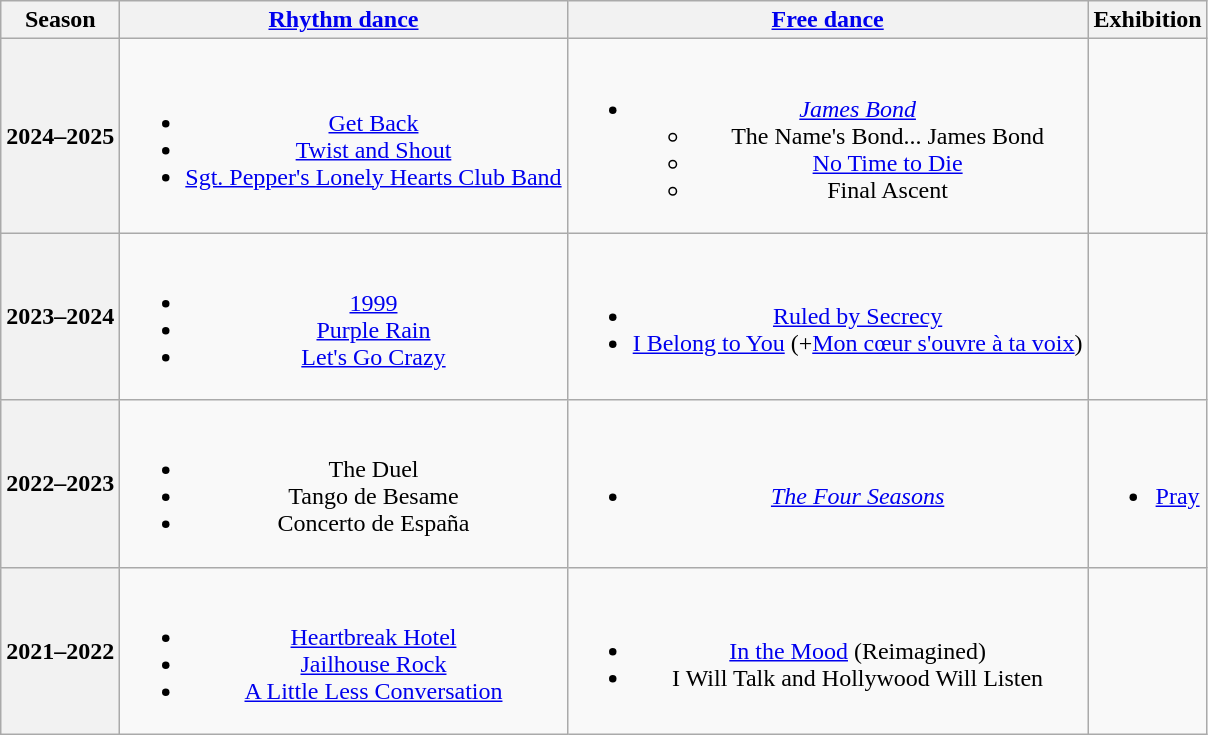<table class=wikitable style=text-align:center>
<tr>
<th>Season</th>
<th><a href='#'>Rhythm dance</a></th>
<th><a href='#'>Free dance</a></th>
<th>Exhibition</th>
</tr>
<tr>
<th>2024–2025 <br></th>
<td><br><ul><li><a href='#'>Get Back</a></li><li><a href='#'>Twist and Shout</a></li><li><a href='#'>Sgt. Pepper's Lonely Hearts Club Band</a> <br> </li></ul></td>
<td><br><ul><li><em><a href='#'>James Bond</a></em><ul><li>The Name's Bond... James Bond <br> </li><li><a href='#'>No Time to Die</a> <br> </li><li>Final Ascent <br></li></ul></li></ul></td>
<td></td>
</tr>
<tr>
<th>2023–2024 <br></th>
<td><br><ul><li><a href='#'>1999</a></li><li><a href='#'>Purple Rain</a></li><li><a href='#'>Let's Go Crazy</a> <br> </li></ul></td>
<td><br><ul><li><a href='#'>Ruled by Secrecy</a></li><li><a href='#'>I Belong to You</a> (+<a href='#'>Mon cœur s'ouvre à ta voix</a>) <br> </li></ul></td>
<td></td>
</tr>
<tr>
<th>2022–2023 <br></th>
<td><br><ul><li> The Duel</li><li>Tango de Besame</li><li> Concerto de España <br> </li></ul></td>
<td><br><ul><li><em><a href='#'>The Four Seasons</a></em> <br> </li></ul></td>
<td><br><ul><li><a href='#'>Pray</a> <br> </li></ul></td>
</tr>
<tr>
<th>2021–2022 <br></th>
<td><br><ul><li> <a href='#'>Heartbreak Hotel</a></li><li> <a href='#'>Jailhouse Rock</a></li><li> <a href='#'>A Little Less Conversation</a> <br> </li></ul></td>
<td><br><ul><li><a href='#'>In the Mood</a> (Reimagined) <br> </li><li>I Will Talk and Hollywood Will Listen <br> </li></ul></td>
<td></td>
</tr>
</table>
